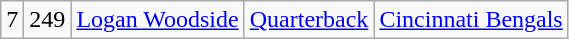<table class="wikitable" style="text-align:center">
<tr>
<td>7</td>
<td>249</td>
<td><a href='#'>Logan Woodside</a></td>
<td><a href='#'>Quarterback</a></td>
<td><a href='#'>Cincinnati Bengals</a></td>
</tr>
</table>
